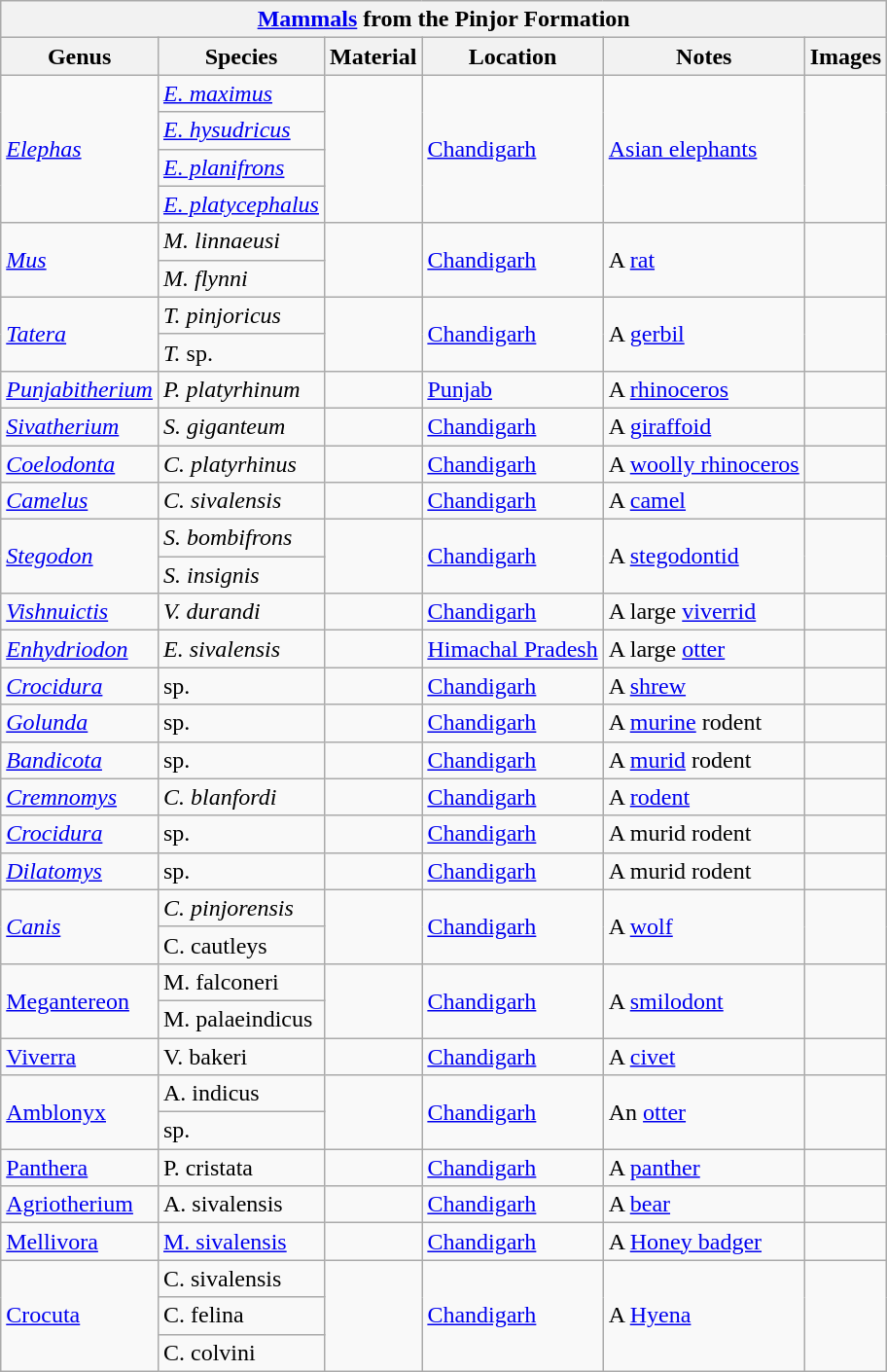<table class="wikitable" align="center">
<tr>
<th colspan="6" align="center"><strong><a href='#'>Mammals</a> from the Pinjor Formation</strong></th>
</tr>
<tr>
<th>Genus</th>
<th>Species</th>
<th>Material</th>
<th>Location</th>
<th>Notes</th>
<th>Images</th>
</tr>
<tr>
<td rowspan="4"><em><a href='#'>Elephas</a></em></td>
<td><a href='#'><em>E. maximus</em></a></td>
<td rowspan="4"></td>
<td rowspan="4"><a href='#'>Chandigarh</a></td>
<td rowspan="4"><a href='#'>Asian elephants</a></td>
<td rowspan="4"></td>
</tr>
<tr>
<td><em><a href='#'>E. hysudricus</a></em></td>
</tr>
<tr>
<td><em><a href='#'>E. planifrons</a></em></td>
</tr>
<tr>
<td><em><a href='#'>E. platycephalus</a></em></td>
</tr>
<tr>
<td rowspan="2"><a href='#'><em>Mus</em></a></td>
<td><em>M. linnaeusi</em></td>
<td rowspan="2"></td>
<td rowspan="2"><a href='#'>Chandigarh</a></td>
<td rowspan="2">A <a href='#'>rat</a></td>
<td rowspan="2"></td>
</tr>
<tr>
<td><em>M. flynni</em></td>
</tr>
<tr>
<td rowspan="2"><em><a href='#'>Tatera</a></em></td>
<td><em>T. pinjoricus</em></td>
<td rowspan="2"></td>
<td rowspan="2"><a href='#'>Chandigarh</a></td>
<td rowspan="2">A <a href='#'>gerbil</a></td>
<td rowspan="2"></td>
</tr>
<tr>
<td><em>T.</em> sp.</td>
</tr>
<tr>
<td><em><a href='#'>Punjabitherium</a></em></td>
<td><em>P. platyrhinum</em></td>
<td></td>
<td><a href='#'>Punjab</a></td>
<td>A <a href='#'>rhinoceros</a></td>
<td></td>
</tr>
<tr>
<td><em><a href='#'>Sivatherium</a></em></td>
<td><em>S. giganteum</em></td>
<td></td>
<td><a href='#'>Chandigarh</a></td>
<td>A <a href='#'>giraffoid</a></td>
<td></td>
</tr>
<tr>
<td><em><a href='#'>Coelodonta</a></em></td>
<td><em>C. platyrhinus</em></td>
<td></td>
<td><a href='#'>Chandigarh</a></td>
<td>A <a href='#'>woolly rhinoceros</a></td>
<td></td>
</tr>
<tr>
<td><em><a href='#'>Camelus</a></em></td>
<td><em>C. sivalensis</em></td>
<td></td>
<td><a href='#'>Chandigarh</a></td>
<td>A <a href='#'>camel</a></td>
<td></td>
</tr>
<tr>
<td rowspan="2"><em><a href='#'>Stegodon</a></em></td>
<td><em>S. bombifrons</em></td>
<td rowspan="2"></td>
<td rowspan="2"><a href='#'>Chandigarh</a></td>
<td rowspan="2">A <a href='#'>stegodontid</a></td>
<td rowspan="2"></td>
</tr>
<tr>
<td><em>S. insignis</em></td>
</tr>
<tr>
<td><em><a href='#'>Vishnuictis</a></em></td>
<td><em>V. durandi</em></td>
<td></td>
<td><a href='#'>Chandigarh</a></td>
<td>A large <a href='#'>viverrid</a></td>
<td></td>
</tr>
<tr>
<td><em><a href='#'>Enhydriodon</a></em></td>
<td><em>E. sivalensis</em></td>
<td></td>
<td><a href='#'>Himachal Pradesh</a></td>
<td>A large <a href='#'>otter</a></td>
<td></td>
</tr>
<tr>
<td><em><a href='#'>Crocidura</a></em></td>
<td>sp.</td>
<td></td>
<td><a href='#'>Chandigarh</a></td>
<td>A <a href='#'>shrew</a></td>
<td></td>
</tr>
<tr>
<td><em><a href='#'>Golunda</a></em></td>
<td>sp.</td>
<td></td>
<td><a href='#'>Chandigarh</a></td>
<td>A <a href='#'>murine</a> rodent</td>
<td></td>
</tr>
<tr>
<td><em><a href='#'>Bandicota</a></em></td>
<td>sp.</td>
<td></td>
<td><a href='#'>Chandigarh</a></td>
<td>A <a href='#'>murid</a> rodent</td>
<td></td>
</tr>
<tr>
<td><em><a href='#'>Cremnomys</a></em></td>
<td><em>C. blanfordi</em></td>
<td></td>
<td><a href='#'>Chandigarh</a></td>
<td>A <a href='#'>rodent</a></td>
<td></td>
</tr>
<tr>
<td><em><a href='#'>Crocidura</a></em></td>
<td>sp.</td>
<td></td>
<td><a href='#'>Chandigarh</a></td>
<td>A murid rodent</td>
<td></td>
</tr>
<tr>
<td><em><a href='#'>Dilatomys</a></em></td>
<td>sp.</td>
<td></td>
<td><a href='#'>Chandigarh</a></td>
<td>A murid rodent</td>
<td></td>
</tr>
<tr>
<td rowspan="2"><em><a href='#'>Canis</a></em></td>
<td><em>C. pinjorensis</td>
<td rowspan="2"></td>
<td rowspan="2"><a href='#'>Chandigarh</a></td>
<td rowspan="2">A <a href='#'>wolf</a></td>
<td rowspan="2"></td>
</tr>
<tr>
<td></em>C. cautleys<em></td>
</tr>
<tr>
<td rowspan="2"></em><a href='#'>Megantereon</a><em></td>
<td></em>M. falconeri<em></td>
<td rowspan="2"></td>
<td rowspan="2"><a href='#'>Chandigarh</a></td>
<td rowspan="2">A <a href='#'>smilodont</a></td>
<td rowspan="2"></td>
</tr>
<tr>
<td></em>M. palaeindicus<em></td>
</tr>
<tr>
<td></em><a href='#'>Viverra</a><em></td>
<td></em>V. bakeri<em></td>
<td></td>
<td><a href='#'>Chandigarh</a></td>
<td>A <a href='#'>civet</a></td>
<td></td>
</tr>
<tr>
<td rowspan="2"></em><a href='#'>Amblonyx</a><em></td>
<td></em>A. indicus<em></td>
<td rowspan="2"></td>
<td rowspan="2"><a href='#'>Chandigarh</a></td>
<td rowspan="2">An <a href='#'>otter</a></td>
<td rowspan="2"></td>
</tr>
<tr>
<td>sp.</td>
</tr>
<tr>
<td></em><a href='#'>Panthera</a><em></td>
<td></em>P. cristata<em></td>
<td></td>
<td><a href='#'>Chandigarh</a></td>
<td>A <a href='#'>panther</a></td>
<td></td>
</tr>
<tr>
<td></em><a href='#'>Agriotherium</a><em></td>
<td></em>A. sivalensis<em></td>
<td></td>
<td><a href='#'>Chandigarh</a></td>
<td>A <a href='#'>bear</a></td>
<td></td>
</tr>
<tr>
<td></em><a href='#'>Mellivora</a><em></td>
<td></em><a href='#'>M. sivalensis</a><em></td>
<td></td>
<td><a href='#'>Chandigarh</a></td>
<td>A <a href='#'>Honey badger</a></td>
<td></td>
</tr>
<tr>
<td rowspan="3"></em><a href='#'>Crocuta</a><em></td>
<td></em>C. sivalensis<em></td>
<td rowspan="3"></td>
<td rowspan="3"><a href='#'>Chandigarh</a></td>
<td rowspan="3">A <a href='#'>Hyena</a></td>
<td rowspan="3"></td>
</tr>
<tr>
<td></em>C. felina<em></td>
</tr>
<tr>
<td></em>C. colvini<em></td>
</tr>
</table>
